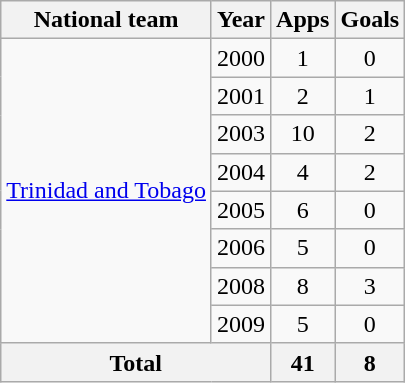<table class="wikitable" style="text-align:center">
<tr>
<th>National team</th>
<th>Year</th>
<th>Apps</th>
<th>Goals</th>
</tr>
<tr>
<td rowspan="8"><a href='#'>Trinidad and Tobago</a></td>
<td>2000</td>
<td>1</td>
<td>0</td>
</tr>
<tr>
<td>2001</td>
<td>2</td>
<td>1</td>
</tr>
<tr>
<td>2003</td>
<td>10</td>
<td>2</td>
</tr>
<tr>
<td>2004</td>
<td>4</td>
<td>2</td>
</tr>
<tr>
<td>2005</td>
<td>6</td>
<td>0</td>
</tr>
<tr>
<td>2006</td>
<td>5</td>
<td>0</td>
</tr>
<tr>
<td>2008</td>
<td>8</td>
<td>3</td>
</tr>
<tr>
<td>2009</td>
<td>5</td>
<td>0</td>
</tr>
<tr>
<th colspan="2">Total</th>
<th>41</th>
<th>8</th>
</tr>
</table>
